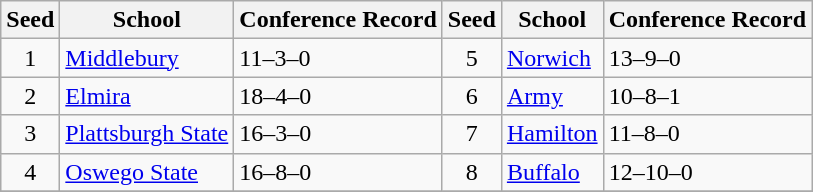<table class="wikitable">
<tr>
<th>Seed</th>
<th>School</th>
<th>Conference Record</th>
<th>Seed</th>
<th>School</th>
<th>Conference Record</th>
</tr>
<tr>
<td align=center>1</td>
<td><a href='#'>Middlebury</a></td>
<td>11–3–0</td>
<td align=center>5</td>
<td><a href='#'>Norwich</a></td>
<td>13–9–0</td>
</tr>
<tr>
<td align=center>2</td>
<td><a href='#'>Elmira</a></td>
<td>18–4–0</td>
<td align=center>6</td>
<td><a href='#'>Army</a></td>
<td>10–8–1</td>
</tr>
<tr>
<td align=center>3</td>
<td><a href='#'>Plattsburgh State</a></td>
<td>16–3–0</td>
<td align=center>7</td>
<td><a href='#'>Hamilton</a></td>
<td>11–8–0</td>
</tr>
<tr>
<td align=center>4</td>
<td><a href='#'>Oswego State</a></td>
<td>16–8–0</td>
<td align=center>8</td>
<td><a href='#'>Buffalo</a></td>
<td>12–10–0</td>
</tr>
<tr>
</tr>
</table>
